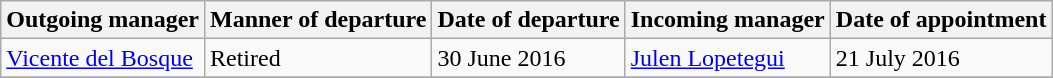<table class="wikitable sortable">
<tr>
<th>Outgoing manager</th>
<th>Manner of departure</th>
<th>Date of departure</th>
<th>Incoming manager</th>
<th>Date of appointment</th>
</tr>
<tr>
<td> <a href='#'>Vicente del Bosque</a></td>
<td>Retired</td>
<td>30 June 2016</td>
<td> <a href='#'>Julen Lopetegui</a></td>
<td>21 July 2016</td>
</tr>
<tr>
</tr>
</table>
